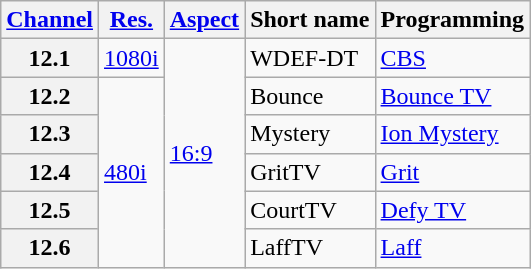<table class="wikitable">
<tr>
<th><a href='#'>Channel</a></th>
<th><a href='#'>Res.</a></th>
<th><a href='#'>Aspect</a></th>
<th>Short name</th>
<th>Programming</th>
</tr>
<tr>
<th scope = "row">12.1</th>
<td><a href='#'>1080i</a></td>
<td rowspan=6><a href='#'>16:9</a></td>
<td>WDEF-DT</td>
<td><a href='#'>CBS</a></td>
</tr>
<tr>
<th scope = "row">12.2</th>
<td rowspan=5><a href='#'>480i</a></td>
<td>Bounce</td>
<td><a href='#'>Bounce TV</a></td>
</tr>
<tr>
<th scope = "row">12.3</th>
<td>Mystery</td>
<td><a href='#'>Ion Mystery</a></td>
</tr>
<tr>
<th scope = "row">12.4</th>
<td>GritTV</td>
<td><a href='#'>Grit</a></td>
</tr>
<tr>
<th scope = "row">12.5</th>
<td>CourtTV</td>
<td><a href='#'>Defy TV</a></td>
</tr>
<tr>
<th scope = "row">12.6</th>
<td>LaffTV</td>
<td><a href='#'>Laff</a></td>
</tr>
</table>
